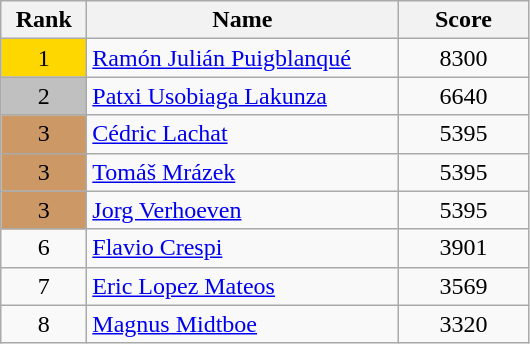<table class="wikitable">
<tr>
<th width = "50">Rank</th>
<th width = "200">Name</th>
<th width = "80">Score</th>
</tr>
<tr>
<td align="center" style="background: gold">1</td>
<td> <a href='#'>Ramón Julián Puigblanqué</a></td>
<td align="center">8300</td>
</tr>
<tr>
<td align="center" style="background: silver">2</td>
<td> <a href='#'>Patxi Usobiaga Lakunza</a></td>
<td align="center">6640</td>
</tr>
<tr>
<td align="center" style="background: #cc9966">3</td>
<td> <a href='#'>Cédric Lachat</a></td>
<td align="center">5395</td>
</tr>
<tr>
<td align="center" style="background: #cc9966">3</td>
<td> <a href='#'>Tomáš Mrázek</a></td>
<td align="center">5395</td>
</tr>
<tr>
<td align="center" style="background: #cc9966">3</td>
<td> <a href='#'>Jorg Verhoeven</a></td>
<td align="center">5395</td>
</tr>
<tr>
<td align="center">6</td>
<td> <a href='#'>Flavio Crespi</a></td>
<td align="center">3901</td>
</tr>
<tr>
<td align="center">7</td>
<td> <a href='#'>Eric Lopez Mateos</a></td>
<td align="center">3569</td>
</tr>
<tr>
<td align="center">8</td>
<td> <a href='#'>Magnus Midtboe</a></td>
<td align="center">3320</td>
</tr>
</table>
